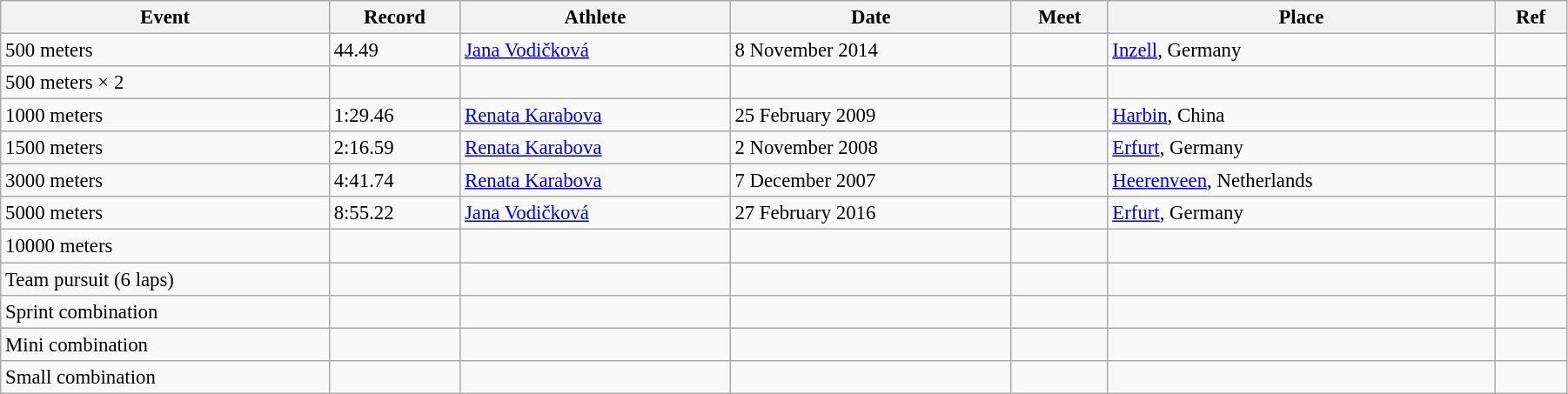<table class="wikitable" style="font-size:95%; width: 95%;">
<tr>
<th>Event</th>
<th>Record</th>
<th>Athlete</th>
<th>Date</th>
<th>Meet</th>
<th>Place</th>
<th>Ref</th>
</tr>
<tr>
<td>500 meters</td>
<td>44.49</td>
<td><a href='#'>Jana Vodičková</a></td>
<td>8 November 2014</td>
<td></td>
<td><a href='#'>Inzell</a>, Germany</td>
<td></td>
</tr>
<tr>
<td>500 meters × 2</td>
<td></td>
<td></td>
<td></td>
<td></td>
<td></td>
<td></td>
</tr>
<tr>
<td>1000 meters</td>
<td>1:29.46</td>
<td><a href='#'>Renata Karabova</a></td>
<td>25 February 2009</td>
<td></td>
<td><a href='#'>Harbin</a>, China</td>
<td></td>
</tr>
<tr>
<td>1500 meters</td>
<td>2:16.59</td>
<td><a href='#'>Renata Karabova</a></td>
<td>2 November 2008</td>
<td></td>
<td><a href='#'>Erfurt</a>, Germany</td>
<td></td>
</tr>
<tr>
<td>3000 meters</td>
<td>4:41.74</td>
<td><a href='#'>Renata Karabova</a></td>
<td>7 December 2007</td>
<td></td>
<td><a href='#'>Heerenveen</a>, Netherlands</td>
<td></td>
</tr>
<tr>
<td>5000 meters</td>
<td>8:55.22</td>
<td><a href='#'>Jana Vodičková</a></td>
<td>27 February 2016</td>
<td></td>
<td><a href='#'>Erfurt</a>, Germany</td>
<td></td>
</tr>
<tr>
<td>10000 meters</td>
<td></td>
<td></td>
<td></td>
<td></td>
<td></td>
<td></td>
</tr>
<tr>
<td>Team pursuit (6 laps)</td>
<td></td>
<td></td>
<td></td>
<td></td>
<td></td>
<td></td>
</tr>
<tr>
<td>Sprint combination</td>
<td></td>
<td></td>
<td></td>
<td></td>
<td></td>
<td></td>
</tr>
<tr>
<td>Mini combination</td>
<td></td>
<td></td>
<td></td>
<td></td>
<td></td>
<td></td>
</tr>
<tr>
<td>Small combination</td>
<td></td>
<td></td>
<td></td>
<td></td>
<td></td>
<td></td>
</tr>
</table>
